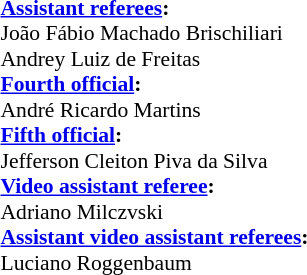<table width=50% style="font-size: 90%">
<tr>
<td><br><strong><a href='#'>Assistant referees</a>:</strong>
<br>João Fábio Machado Brischiliari
<br>Andrey Luiz de Freitas
<br><strong><a href='#'>Fourth official</a>:</strong>
<br>André Ricardo Martins
<br><strong><a href='#'>Fifth official</a>:</strong>
<br>Jefferson Cleiton Piva da Silva
<br><strong><a href='#'>Video assistant referee</a>:</strong>
<br>Adriano Milczvski
<br><strong><a href='#'>Assistant video assistant referees</a>:</strong>
<br>Luciano Roggenbaum</td>
</tr>
</table>
